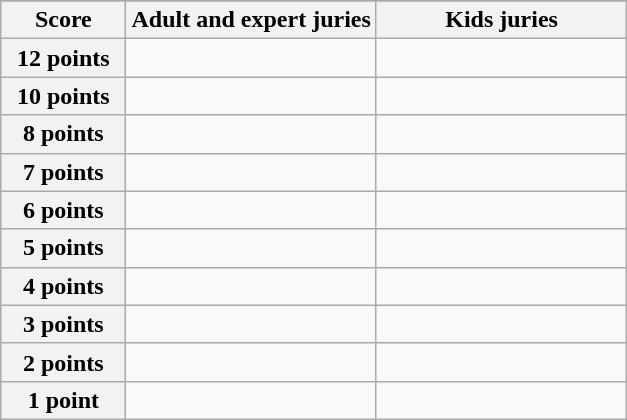<table class="wikitable">
<tr>
</tr>
<tr>
<th scope="col" width="20%">Score</th>
<th scope="col" width="40%">Adult and expert juries</th>
<th scope="col" width="40%">Kids juries</th>
</tr>
<tr>
<th scope="row">12 points</th>
<td></td>
<td></td>
</tr>
<tr>
<th scope="row">10 points</th>
<td></td>
<td></td>
</tr>
<tr>
<th scope="row">8 points</th>
<td></td>
<td></td>
</tr>
<tr>
<th scope="row">7 points</th>
<td></td>
<td></td>
</tr>
<tr>
<th scope="row">6 points</th>
<td></td>
<td></td>
</tr>
<tr>
<th scope="row">5 points</th>
<td></td>
<td></td>
</tr>
<tr>
<th scope="row">4 points</th>
<td></td>
<td></td>
</tr>
<tr>
<th scope="row">3 points</th>
<td></td>
<td></td>
</tr>
<tr>
<th scope="row">2 points</th>
<td></td>
<td></td>
</tr>
<tr>
<th scope="row">1 point</th>
<td></td>
<td></td>
</tr>
</table>
